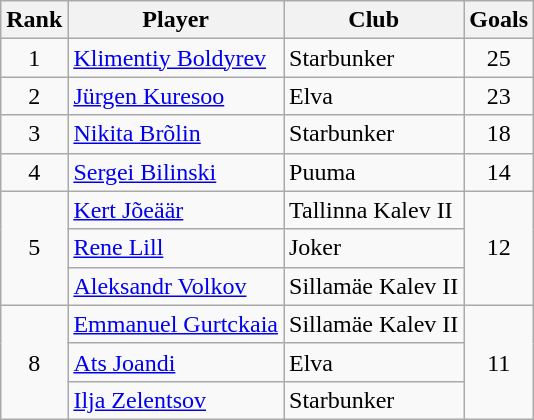<table class="wikitable" style="text-align:center">
<tr>
<th>Rank</th>
<th>Player</th>
<th>Club</th>
<th>Goals</th>
</tr>
<tr>
<td>1</td>
<td align=left> <a href='#'>Klimentiy Boldyrev</a></td>
<td align=left>Starbunker</td>
<td align="centre">25</td>
</tr>
<tr>
<td>2</td>
<td align=left> <a href='#'>Jürgen Kuresoo</a></td>
<td align=left>Elva</td>
<td align="centre">23</td>
</tr>
<tr>
<td>3</td>
<td align=left> <a href='#'>Nikita Brõlin</a></td>
<td align=left>Starbunker</td>
<td align="centre">18</td>
</tr>
<tr>
<td>4</td>
<td align=left> <a href='#'>Sergei Bilinski</a></td>
<td align=left>Puuma</td>
<td align="centre">14</td>
</tr>
<tr>
<td rowspan=3>5</td>
<td align=left> <a href='#'>Kert Jõeäär</a></td>
<td align=left>Tallinna Kalev II</td>
<td align="centre" rowspan=3>12</td>
</tr>
<tr>
<td align=left> <a href='#'>Rene Lill</a></td>
<td align=left>Joker</td>
</tr>
<tr>
<td align=left> <a href='#'>Aleksandr Volkov</a></td>
<td align=left>Sillamäe Kalev II</td>
</tr>
<tr>
<td rowspan=3>8</td>
<td align=left> <a href='#'>Emmanuel Gurtckaia</a></td>
<td align=left>Sillamäe Kalev II</td>
<td align="centre" rowspan=3>11</td>
</tr>
<tr>
<td align=left> <a href='#'>Ats Joandi</a></td>
<td align=left>Elva</td>
</tr>
<tr>
<td align=left> <a href='#'>Ilja Zelentsov</a></td>
<td align=left>Starbunker</td>
</tr>
</table>
